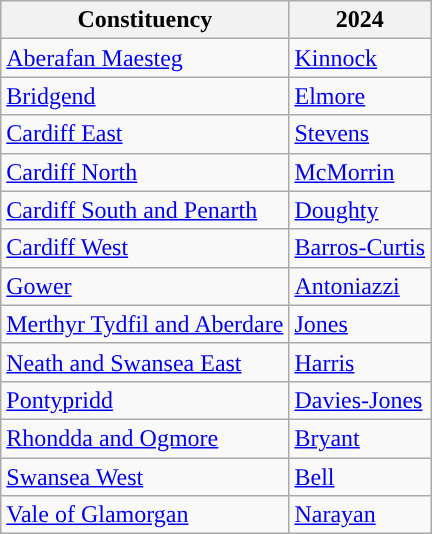<table class="wikitable">
<tr>
<th>Constituency</th>
<th>2024</th>
</tr>
<tr>
<td><a href='#'>Aberafan Maesteg</a></td>
<td><a href='#'>Kinnock</a></td>
</tr>
<tr>
<td><a href='#'>Bridgend</a></td>
<td><a href='#'>Elmore</a></td>
</tr>
<tr>
<td><a href='#'>Cardiff East</a></td>
<td><a href='#'>Stevens</a></td>
</tr>
<tr>
<td><a href='#'>Cardiff North</a></td>
<td><a href='#'>McMorrin</a></td>
</tr>
<tr>
<td><a href='#'>Cardiff South and Penarth</a></td>
<td><a href='#'>Doughty</a></td>
</tr>
<tr>
<td><a href='#'>Cardiff West</a></td>
<td><a href='#'>Barros-Curtis</a></td>
</tr>
<tr>
<td><a href='#'>Gower</a></td>
<td><a href='#'>Antoniazzi</a></td>
</tr>
<tr>
<td><a href='#'>Merthyr Tydfil and Aberdare</a></td>
<td><a href='#'>Jones</a></td>
</tr>
<tr>
<td><a href='#'>Neath and Swansea East</a></td>
<td><a href='#'>Harris</a></td>
</tr>
<tr>
<td><a href='#'>Pontypridd</a></td>
<td><a href='#'>Davies-Jones</a></td>
</tr>
<tr>
<td><a href='#'>Rhondda and Ogmore</a></td>
<td><a href='#'>Bryant</a></td>
</tr>
<tr>
<td><a href='#'>Swansea West</a></td>
<td><a href='#'>Bell</a></td>
</tr>
<tr>
<td><a href='#'>Vale of Glamorgan</a></td>
<td><a href='#'>Narayan</a></td>
</tr>
</table>
